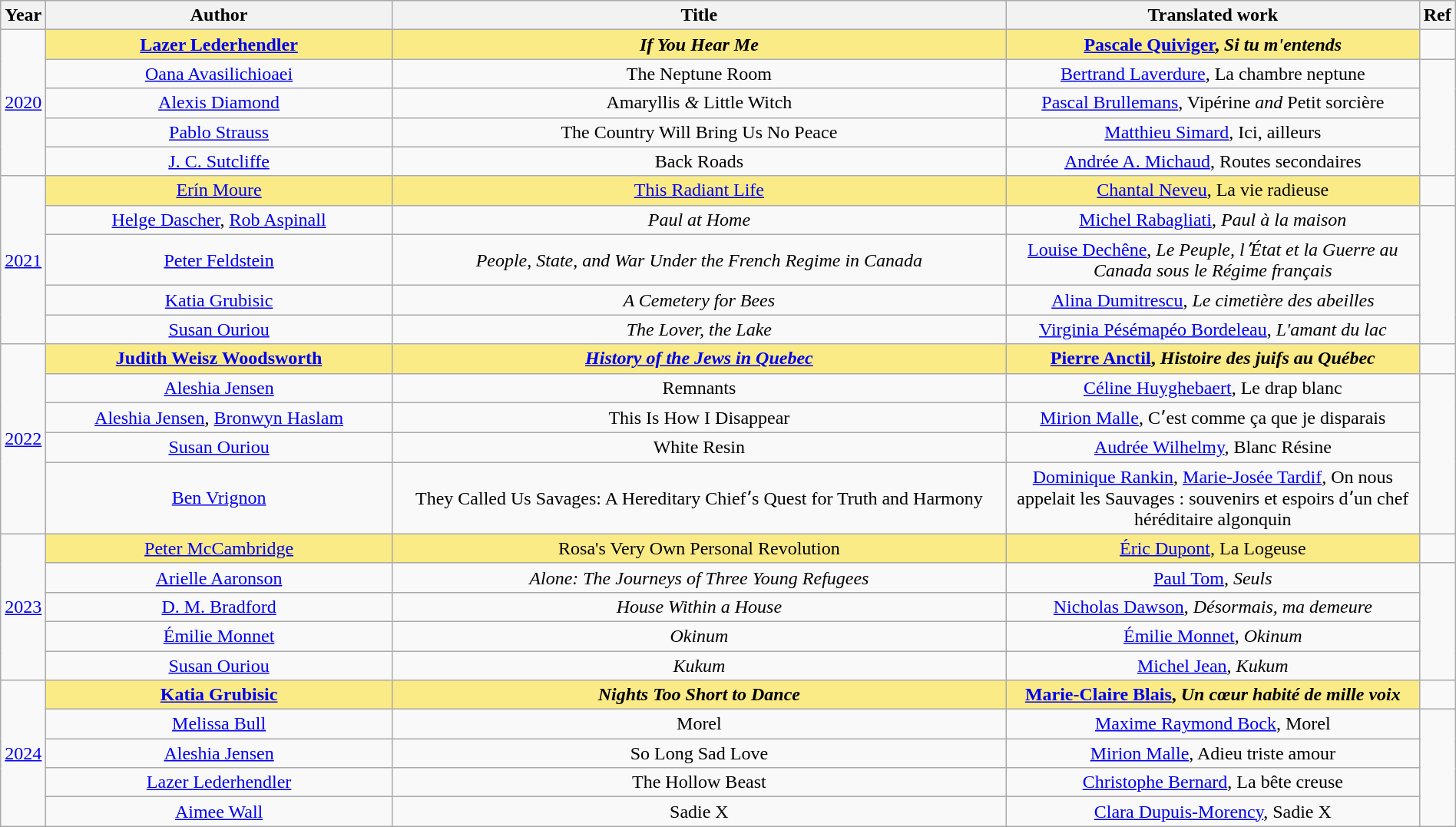<table class="wikitable" width="100%">
<tr>
<th>Year</th>
<th width="25%">Author</th>
<th width="45%">Title</th>
<th width="30%">Translated work</th>
<th>Ref</th>
</tr>
<tr>
<td align="center" rowspan="5"><a href='#'>2020</a></td>
<td align="center" style="background:#FAEB86"><strong><a href='#'>Lazer Lederhendler</a></strong></td>
<td align="center" style="background:#FAEB86"><strong><em>If You Hear Me</em></strong></td>
<td align="center" style="background:#FAEB86"><strong><a href='#'>Pascale Quiviger</a>, <em>Si tu m'entends<strong><em></td>
<td align="center"></td>
</tr>
<tr>
<td align="center"><a href='#'>Oana Avasilichioaei</a></td>
<td align="center"></em>The Neptune Room<em></td>
<td align="center"><a href='#'>Bertrand Laverdure</a>, </em>La chambre neptune<em></td>
<td align="center" rowspan=4></td>
</tr>
<tr>
<td align="center"><a href='#'>Alexis Diamond</a></td>
<td align="center"></em>Amaryllis<em> & </em>Little Witch<em></td>
<td align="center"><a href='#'>Pascal Brullemans</a>, </em>Vipérine<em> and </em>Petit sorcière<em></td>
</tr>
<tr>
<td align="center"><a href='#'>Pablo Strauss</a></td>
<td align="center"></em>The Country Will Bring Us No Peace<em></td>
<td align="center"><a href='#'>Matthieu Simard</a>, </em>Ici, ailleurs<em></td>
</tr>
<tr>
<td align="center"><a href='#'>J. C. Sutcliffe</a></td>
<td align="center"></em>Back Roads<em></td>
<td align="center"><a href='#'>Andrée A. Michaud</a>, </em>Routes secondaires<em></td>
</tr>
<tr>
<td align="center" rowspan="5"><a href='#'>2021</a></td>
<td align="center" style="background:#FAEB86"></strong><a href='#'>Erín Moure</a><strong></td>
<td align="center" style="background:#FAEB86"></em></strong><a href='#'>This Radiant Life</a><strong><em></td>
<td align="center" style="background:#FAEB86"></strong><a href='#'>Chantal Neveu</a>, </em>La vie radieuse</em></strong></td>
<td align="center"></td>
</tr>
<tr>
<td align="center"><a href='#'>Helge Dascher</a>, <a href='#'>Rob Aspinall</a></td>
<td align="center"><em>Paul at Home</em></td>
<td align="center"><a href='#'>Michel Rabagliati</a>, <em>Paul à la maison</em></td>
<td align="center" rowspan=4></td>
</tr>
<tr>
<td align="center"><a href='#'>Peter Feldstein</a></td>
<td align="center"><em>People, State, and War Under the French Regime in Canada</em></td>
<td align="center"><a href='#'>Louise Dechêne</a>, <em>Le Peuple, lʼÉtat et la Guerre au Canada sous le Régime français</em></td>
</tr>
<tr>
<td align="center"><a href='#'>Katia Grubisic</a></td>
<td align="center"><em>A Cemetery for Bees</em></td>
<td align="center"><a href='#'>Alina Dumitrescu</a>, <em>Le cimetière des abeilles</em></td>
</tr>
<tr>
<td align="center"><a href='#'>Susan Ouriou</a></td>
<td align="center"><em>The Lover, the Lake</em></td>
<td align="center"><a href='#'>Virginia Pésémapéo Bordeleau</a>, <em>L'amant du lac</em></td>
</tr>
<tr>
<td align="center" rowspan="5"><a href='#'>2022</a></td>
<td align="center" style="background:#FAEB86"><strong><a href='#'>Judith Weisz Woodsworth</a></strong></td>
<td align="center" style="background:#FAEB86"><strong><em><a href='#'>History of the Jews in Quebec</a></em></strong></td>
<td align="center" style="background:#FAEB86"><strong><a href='#'>Pierre Anctil</a>, <em>Histoire des juifs au Québec<strong><em></td>
<td align="center"></td>
</tr>
<tr>
<td align="center"><a href='#'>Aleshia Jensen</a></td>
<td align="center"></em>Remnants<em></td>
<td align="center"><a href='#'>Céline Huyghebaert</a>, </em>Le drap blanc<em></td>
<td align="center" rowspan=4></td>
</tr>
<tr>
<td align="center"><a href='#'>Aleshia Jensen</a>, <a href='#'>Bronwyn Haslam</a></td>
<td align="center"></em>This Is How I Disappear<em></td>
<td align="center"><a href='#'>Mirion Malle</a>, </em>Cʼest comme ça que je disparais<em></td>
</tr>
<tr>
<td align="center"><a href='#'>Susan Ouriou</a></td>
<td align="center"></em>White Resin<em></td>
<td align="center"><a href='#'>Audrée Wilhelmy</a>, </em>Blanc Résine<em></td>
</tr>
<tr>
<td align="center"><a href='#'>Ben Vrignon</a></td>
<td align="center"></em>They Called Us Savages: A Hereditary Chiefʼs Quest for Truth and Harmony<em></td>
<td align="center"><a href='#'>Dominique Rankin</a>, <a href='#'>Marie-Josée Tardif</a>, </em>On nous appelait les Sauvages : souvenirs et espoirs dʼun chef héréditaire algonquin<em></td>
</tr>
<tr>
<td align="center" rowspan="5"><a href='#'>2023</a></td>
<td align="center" style="background:#FAEB86"></strong><a href='#'>Peter McCambridge</a><strong></td>
<td align="center" style="background:#FAEB86"></em></strong>Rosa's Very Own Personal Revolution<strong><em></td>
<td align="center" style="background:#FAEB86"></strong><a href='#'>Éric Dupont</a>, </em>La Logeuse</em></strong></td>
<td align="center"></td>
</tr>
<tr>
<td align="center"><a href='#'>Arielle Aaronson</a></td>
<td align="center"><em>Alone: The Journeys of Three Young Refugees</em></td>
<td align="center"><a href='#'>Paul Tom</a>, <em>Seuls</em></td>
<td align="center" rowspan=4></td>
</tr>
<tr>
<td align="center"><a href='#'>D. M. Bradford</a></td>
<td align="center"><em>House Within a House</em></td>
<td align="center"><a href='#'>Nicholas Dawson</a>, <em>Désormais, ma demeure</em></td>
</tr>
<tr>
<td align="center"><a href='#'>Émilie Monnet</a></td>
<td align="center"><em>Okinum</em></td>
<td align="center"><a href='#'>Émilie Monnet</a>, <em>Okinum</em></td>
</tr>
<tr>
<td align="center"><a href='#'>Susan Ouriou</a></td>
<td align="center"><em>Kukum</em></td>
<td align="center"><a href='#'>Michel Jean</a>, <em>Kukum</em></td>
</tr>
<tr>
<td rowspan="5"><a href='#'>2024</a></td>
<td align="center" style="background:#FAEB86"><strong><a href='#'>Katia Grubisic</a></strong></td>
<td align="center" style="background:#FAEB86"><strong><em>Nights Too Short to Dance</em></strong></td>
<td align="center" style="background:#FAEB86"><strong><a href='#'>Marie-Claire Blais</a>, <em>Un cœur habité de mille voix<strong><em></td>
<td align="center"></td>
</tr>
<tr>
<td align="center"><a href='#'>Melissa Bull</a></td>
<td align="center"></em>Morel<em></td>
<td align="center"><a href='#'>Maxime Raymond Bock</a>, </em>Morel<em></td>
<td rowspan=4></td>
</tr>
<tr>
<td align="center"><a href='#'>Aleshia Jensen</a></td>
<td align="center"></em>So Long Sad Love<em></td>
<td align="center"><a href='#'>Mirion Malle</a>, </em>Adieu triste amour<em></td>
</tr>
<tr>
<td align="center"><a href='#'>Lazer Lederhendler</a></td>
<td align="center"></em>The Hollow Beast<em></td>
<td align="center"><a href='#'>Christophe Bernard</a>, </em>La bête creuse<em></td>
</tr>
<tr>
<td align="center"><a href='#'>Aimee Wall</a></td>
<td align="center"></em>Sadie X<em></td>
<td align="center"><a href='#'>Clara Dupuis-Morency</a>, </em>Sadie X<em></td>
</tr>
</table>
